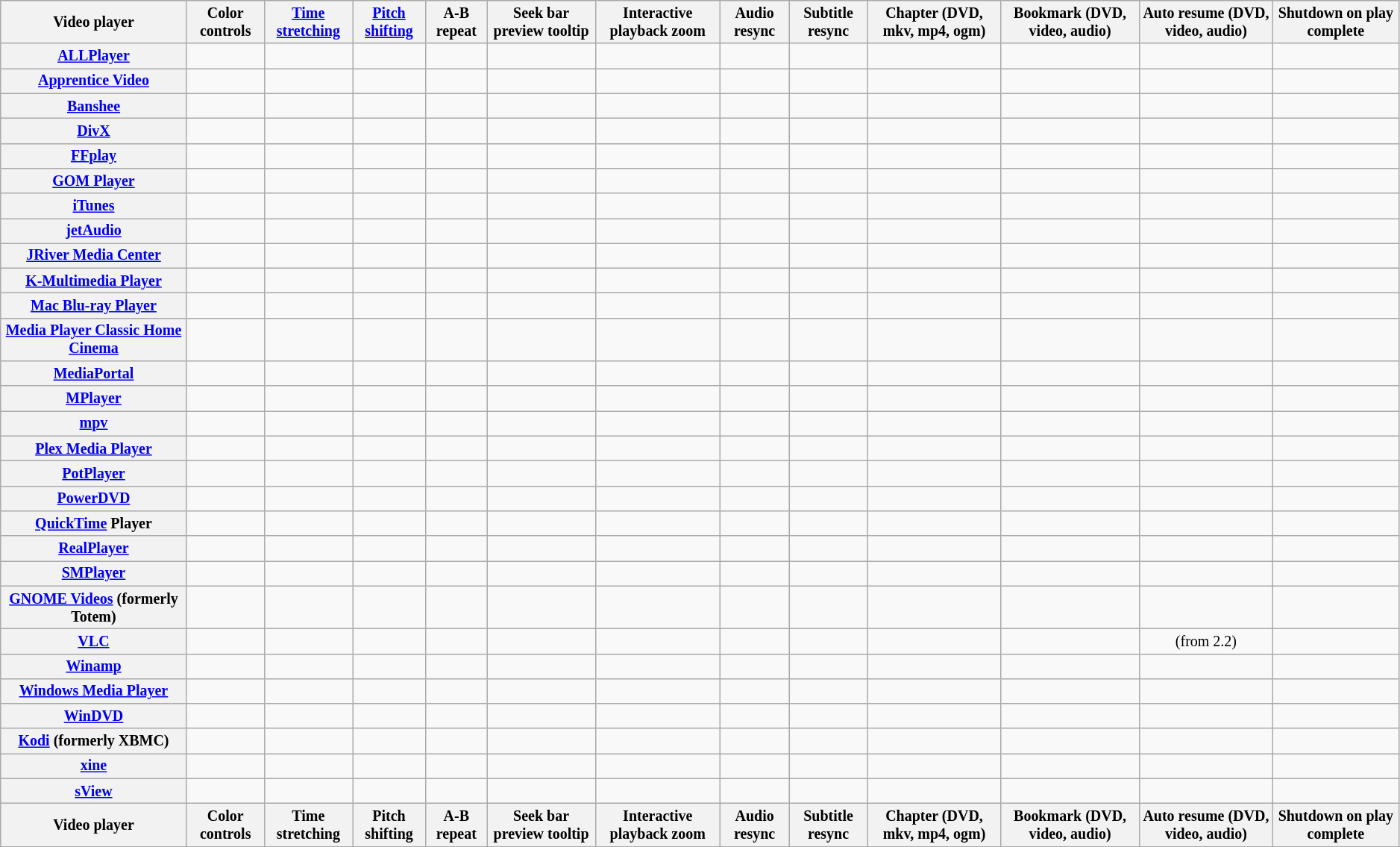<table class="wikitable sortable sort-under" style="font-size: smaller; text-align: center; width: auto; table-layout: fixed">
<tr>
<th style="width:12em">Video player</th>
<th>Color controls</th>
<th><a href='#'>Time stretching</a></th>
<th><a href='#'>Pitch shifting</a></th>
<th>A-B repeat</th>
<th>Seek bar preview tooltip</th>
<th>Interactive playback zoom</th>
<th>Audio resync</th>
<th>Subtitle resync</th>
<th>Chapter (DVD, mkv, mp4, ogm)</th>
<th>Bookmark (DVD, video, audio)</th>
<th>Auto resume (DVD, video, audio)</th>
<th>Shutdown on play complete</th>
</tr>
<tr>
<th><a href='#'>ALLPlayer</a></th>
<td></td>
<td></td>
<td></td>
<td></td>
<td></td>
<td></td>
<td></td>
<td></td>
<td></td>
<td></td>
<td></td>
<td></td>
</tr>
<tr>
<th><a href='#'>Apprentice Video</a></th>
<td></td>
<td></td>
<td></td>
<td></td>
<td></td>
<td></td>
<td></td>
<td></td>
<td></td>
<td></td>
<td></td>
<td></td>
</tr>
<tr>
<th><a href='#'>Banshee</a></th>
<td></td>
<td></td>
<td></td>
<td></td>
<td></td>
<td></td>
<td></td>
<td></td>
<td></td>
<td></td>
<td></td>
<td></td>
</tr>
<tr>
<th><a href='#'>DivX</a></th>
<td></td>
<td></td>
<td></td>
<td></td>
<td></td>
<td></td>
<td></td>
<td></td>
<td></td>
<td></td>
<td></td>
<td></td>
</tr>
<tr>
<th><a href='#'>FFplay</a></th>
<td></td>
<td></td>
<td></td>
<td></td>
<td></td>
<td></td>
<td></td>
<td></td>
<td></td>
<td></td>
<td></td>
<td></td>
</tr>
<tr>
<th><a href='#'>GOM Player</a></th>
<td></td>
<td></td>
<td></td>
<td></td>
<td></td>
<td></td>
<td></td>
<td></td>
<td></td>
<td></td>
<td></td>
<td></td>
</tr>
<tr>
<th><a href='#'>iTunes</a></th>
<td></td>
<td></td>
<td></td>
<td></td>
<td></td>
<td></td>
<td></td>
<td></td>
<td></td>
<td></td>
<td></td>
<td></td>
</tr>
<tr>
<th><a href='#'>jetAudio</a></th>
<td></td>
<td></td>
<td></td>
<td></td>
<td></td>
<td></td>
<td></td>
<td></td>
<td></td>
<td></td>
<td></td>
<td></td>
</tr>
<tr>
<th><a href='#'>JRiver Media Center</a></th>
<td></td>
<td></td>
<td></td>
<td></td>
<td></td>
<td></td>
<td></td>
<td></td>
<td></td>
<td></td>
<td></td>
<td></td>
</tr>
<tr>
<th><a href='#'>K-Multimedia Player</a></th>
<td></td>
<td></td>
<td></td>
<td></td>
<td></td>
<td></td>
<td></td>
<td></td>
<td></td>
<td></td>
<td></td>
<td></td>
</tr>
<tr>
<th><a href='#'>Mac Blu-ray Player</a></th>
<td></td>
<td></td>
<td></td>
<td></td>
<td></td>
<td></td>
<td></td>
<td></td>
<td></td>
<td></td>
<td></td>
<td></td>
</tr>
<tr>
<th><a href='#'>Media Player Classic Home Cinema</a></th>
<td></td>
<td></td>
<td></td>
<td></td>
<td></td>
<td></td>
<td></td>
<td></td>
<td></td>
<td></td>
<td></td>
<td></td>
</tr>
<tr>
<th><a href='#'>MediaPortal</a></th>
<td></td>
<td></td>
<td></td>
<td></td>
<td></td>
<td></td>
<td></td>
<td></td>
<td></td>
<td></td>
<td></td>
<td></td>
</tr>
<tr>
<th><a href='#'>MPlayer</a></th>
<td></td>
<td></td>
<td></td>
<td></td>
<td></td>
<td></td>
<td></td>
<td></td>
<td></td>
<td></td>
<td></td>
<td></td>
</tr>
<tr>
<th><a href='#'>mpv</a></th>
<td></td>
<td></td>
<td></td>
<td></td>
<td></td>
<td></td>
<td></td>
<td></td>
<td></td>
<td></td>
<td></td>
<td></td>
</tr>
<tr>
<th><a href='#'>Plex Media Player</a></th>
<td></td>
<td></td>
<td></td>
<td></td>
<td></td>
<td></td>
<td></td>
<td></td>
<td></td>
<td></td>
<td></td>
<td></td>
</tr>
<tr>
<th><a href='#'>PotPlayer</a></th>
<td></td>
<td></td>
<td></td>
<td></td>
<td></td>
<td></td>
<td></td>
<td></td>
<td></td>
<td></td>
<td></td>
<td></td>
</tr>
<tr>
<th><a href='#'>PowerDVD</a></th>
<td></td>
<td></td>
<td></td>
<td></td>
<td></td>
<td></td>
<td></td>
<td></td>
<td></td>
<td></td>
<td></td>
<td></td>
</tr>
<tr>
<th><a href='#'>QuickTime</a> Player</th>
<td></td>
<td></td>
<td></td>
<td></td>
<td></td>
<td></td>
<td></td>
<td></td>
<td></td>
<td></td>
<td></td>
<td></td>
</tr>
<tr>
<th><a href='#'>RealPlayer</a></th>
<td></td>
<td></td>
<td></td>
<td></td>
<td></td>
<td></td>
<td></td>
<td></td>
<td></td>
<td></td>
<td></td>
<td></td>
</tr>
<tr>
<th><a href='#'>SMPlayer</a></th>
<td></td>
<td></td>
<td></td>
<td></td>
<td></td>
<td></td>
<td></td>
<td></td>
<td></td>
<td></td>
<td></td>
<td></td>
</tr>
<tr>
<th><a href='#'>GNOME Videos</a> (formerly Totem)</th>
<td></td>
<td></td>
<td></td>
<td></td>
<td></td>
<td></td>
<td></td>
<td></td>
<td></td>
<td></td>
<td></td>
<td></td>
</tr>
<tr>
<th><a href='#'>VLC</a></th>
<td></td>
<td></td>
<td></td>
<td></td>
<td></td>
<td></td>
<td></td>
<td></td>
<td></td>
<td></td>
<td> (from 2.2)</td>
<td></td>
</tr>
<tr>
<th><a href='#'>Winamp</a></th>
<td></td>
<td></td>
<td></td>
<td></td>
<td></td>
<td></td>
<td></td>
<td></td>
<td></td>
<td></td>
<td></td>
<td></td>
</tr>
<tr>
<th><a href='#'>Windows Media Player</a></th>
<td></td>
<td></td>
<td></td>
<td></td>
<td></td>
<td></td>
<td></td>
<td></td>
<td></td>
<td></td>
<td></td>
<td></td>
</tr>
<tr>
<th><a href='#'>WinDVD</a></th>
<td></td>
<td></td>
<td></td>
<td></td>
<td></td>
<td></td>
<td></td>
<td></td>
<td></td>
<td></td>
<td></td>
<td></td>
</tr>
<tr>
<th><a href='#'>Kodi</a> (formerly XBMC)</th>
<td></td>
<td></td>
<td></td>
<td></td>
<td></td>
<td></td>
<td></td>
<td></td>
<td></td>
<td></td>
<td></td>
<td></td>
</tr>
<tr>
<th><a href='#'>xine</a></th>
<td></td>
<td></td>
<td></td>
<td></td>
<td></td>
<td></td>
<td></td>
<td></td>
<td></td>
<td></td>
<td></td>
<td></td>
</tr>
<tr>
<th><a href='#'>sView</a></th>
<td></td>
<td></td>
<td></td>
<td></td>
<td></td>
<td></td>
<td></td>
<td></td>
<td></td>
<td></td>
<td></td>
<td></td>
</tr>
<tr class="sortbottom">
<th style="width:12em">Video player</th>
<th>Color controls</th>
<th>Time stretching</th>
<th>Pitch shifting</th>
<th>A-B repeat</th>
<th>Seek bar preview tooltip</th>
<th>Interactive<br>playback
zoom</th>
<th>Audio resync</th>
<th>Subtitle resync</th>
<th>Chapter (DVD, mkv, mp4, ogm)</th>
<th>Bookmark (DVD, video, audio)</th>
<th>Auto resume (DVD, video, audio)</th>
<th>Shutdown on play complete</th>
</tr>
</table>
